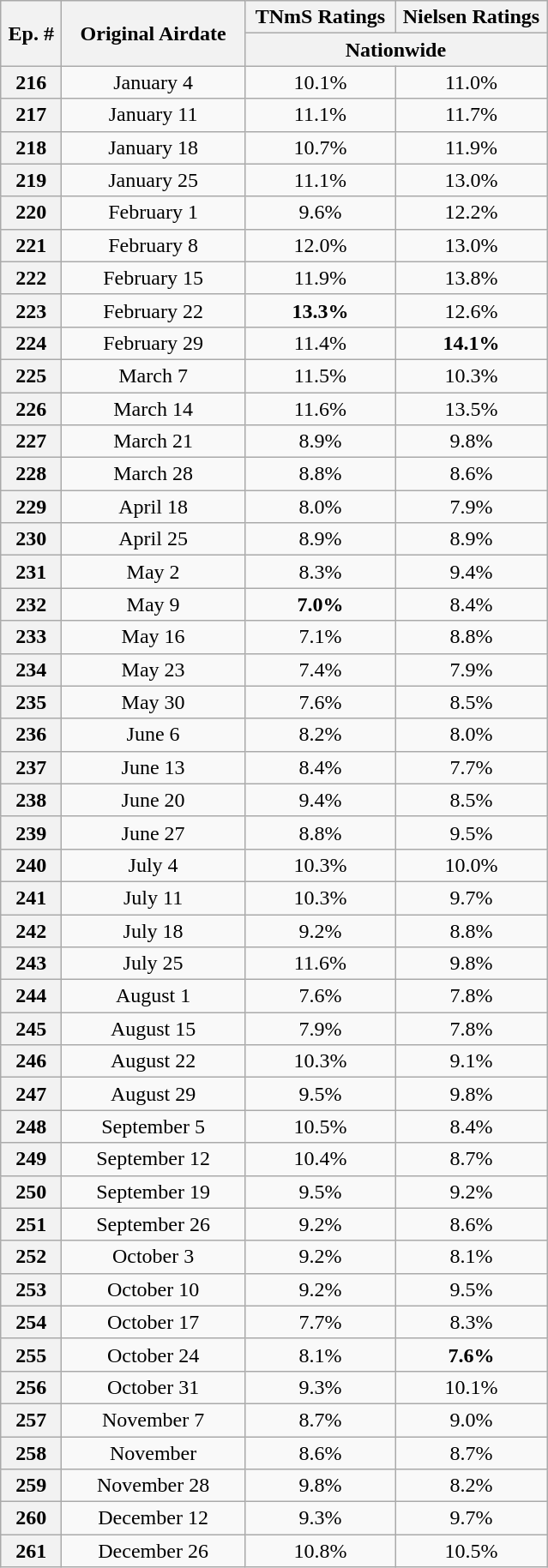<table class="wikitable" style="text-align:center;">
<tr>
<th rowspan="2" style="width:40px;">Ep. #</th>
<th rowspan="2" style="width:135px;">Original Airdate</th>
<th width=110><strong>TNmS Ratings</strong></th>
<th width=110><strong>Nielsen Ratings</strong></th>
</tr>
<tr>
<th colspan="2"><strong>Nationwide</strong></th>
</tr>
<tr>
<th>216</th>
<td>January 4</td>
<td>10.1%</td>
<td>11.0%</td>
</tr>
<tr>
<th>217</th>
<td>January 11</td>
<td>11.1%</td>
<td>11.7%</td>
</tr>
<tr>
<th>218</th>
<td>January 18</td>
<td>10.7%</td>
<td>11.9%</td>
</tr>
<tr>
<th>219</th>
<td>January 25</td>
<td>11.1%</td>
<td>13.0%</td>
</tr>
<tr>
<th>220</th>
<td>February 1</td>
<td>9.6%</td>
<td>12.2%</td>
</tr>
<tr>
<th>221</th>
<td>February 8</td>
<td>12.0%</td>
<td>13.0%</td>
</tr>
<tr>
<th>222</th>
<td>February 15</td>
<td>11.9%</td>
<td>13.8%</td>
</tr>
<tr>
<th>223</th>
<td>February 22</td>
<td><span><strong>13.3%</strong></span></td>
<td>12.6%</td>
</tr>
<tr>
<th>224</th>
<td>February 29</td>
<td>11.4%</td>
<td><span><strong>14.1%</strong></span></td>
</tr>
<tr>
<th>225</th>
<td>March 7</td>
<td>11.5%</td>
<td>10.3%</td>
</tr>
<tr>
<th>226</th>
<td>March 14</td>
<td>11.6%</td>
<td>13.5%</td>
</tr>
<tr>
<th>227</th>
<td>March 21</td>
<td>8.9%</td>
<td>9.8%</td>
</tr>
<tr>
<th>228</th>
<td>March 28</td>
<td>8.8%</td>
<td>8.6%</td>
</tr>
<tr>
<th>229</th>
<td>April 18</td>
<td>8.0%</td>
<td>7.9%</td>
</tr>
<tr>
<th>230</th>
<td>April 25</td>
<td>8.9%</td>
<td>8.9%</td>
</tr>
<tr>
<th>231</th>
<td>May 2</td>
<td>8.3%</td>
<td>9.4%</td>
</tr>
<tr>
<th>232</th>
<td>May 9</td>
<td><span><strong>7.0%</strong></span></td>
<td>8.4%</td>
</tr>
<tr>
<th>233</th>
<td>May 16</td>
<td>7.1%</td>
<td>8.8%</td>
</tr>
<tr>
<th>234</th>
<td>May 23</td>
<td>7.4%</td>
<td>7.9%</td>
</tr>
<tr>
<th>235</th>
<td>May 30</td>
<td>7.6%</td>
<td>8.5%</td>
</tr>
<tr>
<th>236</th>
<td>June 6</td>
<td>8.2%</td>
<td>8.0%</td>
</tr>
<tr>
<th>237</th>
<td>June 13</td>
<td>8.4%</td>
<td>7.7%</td>
</tr>
<tr>
<th>238</th>
<td>June 20</td>
<td>9.4%</td>
<td>8.5%</td>
</tr>
<tr>
<th>239</th>
<td>June 27</td>
<td>8.8%</td>
<td>9.5%</td>
</tr>
<tr>
<th>240</th>
<td>July 4</td>
<td>10.3%</td>
<td>10.0%</td>
</tr>
<tr>
<th>241</th>
<td>July 11</td>
<td>10.3%</td>
<td>9.7%</td>
</tr>
<tr>
<th>242</th>
<td>July 18</td>
<td>9.2%</td>
<td>8.8%</td>
</tr>
<tr>
<th>243</th>
<td>July 25</td>
<td>11.6%</td>
<td>9.8%</td>
</tr>
<tr>
<th>244</th>
<td>August 1</td>
<td>7.6%</td>
<td>7.8%</td>
</tr>
<tr>
<th>245</th>
<td>August 15</td>
<td>7.9%</td>
<td>7.8%</td>
</tr>
<tr>
<th>246</th>
<td>August 22</td>
<td>10.3%</td>
<td>9.1%</td>
</tr>
<tr>
<th>247</th>
<td>August 29</td>
<td>9.5%</td>
<td>9.8%</td>
</tr>
<tr>
<th>248</th>
<td>September 5</td>
<td>10.5%</td>
<td>8.4%</td>
</tr>
<tr>
<th>249</th>
<td>September 12</td>
<td>10.4%</td>
<td>8.7%</td>
</tr>
<tr>
<th>250</th>
<td>September 19</td>
<td>9.5%</td>
<td>9.2%</td>
</tr>
<tr>
<th>251</th>
<td>September 26</td>
<td>9.2%</td>
<td>8.6%</td>
</tr>
<tr>
<th>252</th>
<td>October 3</td>
<td>9.2%</td>
<td>8.1%</td>
</tr>
<tr>
<th>253</th>
<td>October 10</td>
<td>9.2%</td>
<td>9.5%</td>
</tr>
<tr>
<th>254</th>
<td>October 17</td>
<td>7.7%</td>
<td>8.3%</td>
</tr>
<tr>
<th>255</th>
<td>October 24</td>
<td>8.1%</td>
<td><span><strong>7.6%</strong></span></td>
</tr>
<tr>
<th>256</th>
<td>October 31</td>
<td>9.3%</td>
<td>10.1%</td>
</tr>
<tr>
<th>257</th>
<td>November 7</td>
<td>8.7%</td>
<td>9.0%</td>
</tr>
<tr>
<th>258</th>
<td>November</td>
<td>8.6%</td>
<td>8.7%</td>
</tr>
<tr>
<th>259</th>
<td>November 28</td>
<td>9.8%</td>
<td>8.2%</td>
</tr>
<tr>
<th>260</th>
<td>December 12</td>
<td>9.3%</td>
<td>9.7%</td>
</tr>
<tr>
<th>261</th>
<td>December 26</td>
<td>10.8%</td>
<td>10.5%</td>
</tr>
</table>
